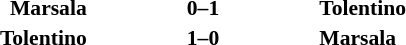<table width="100%" cellspacing="1">
<tr>
<th width="20%"></th>
<th width="12%"></th>
<th width="20%"></th>
<th></th>
</tr>
<tr style="font-size:90%;">
<td align="right"><strong>Marsala</strong></td>
<td align="center"><strong>0–1</strong></td>
<td align="left"><strong>Tolentino</strong></td>
</tr>
<tr style="font-size:90%;">
<td align="right"><strong>Tolentino</strong></td>
<td align="center"><strong>1–0</strong></td>
<td align="left"><strong>Marsala</strong></td>
</tr>
</table>
